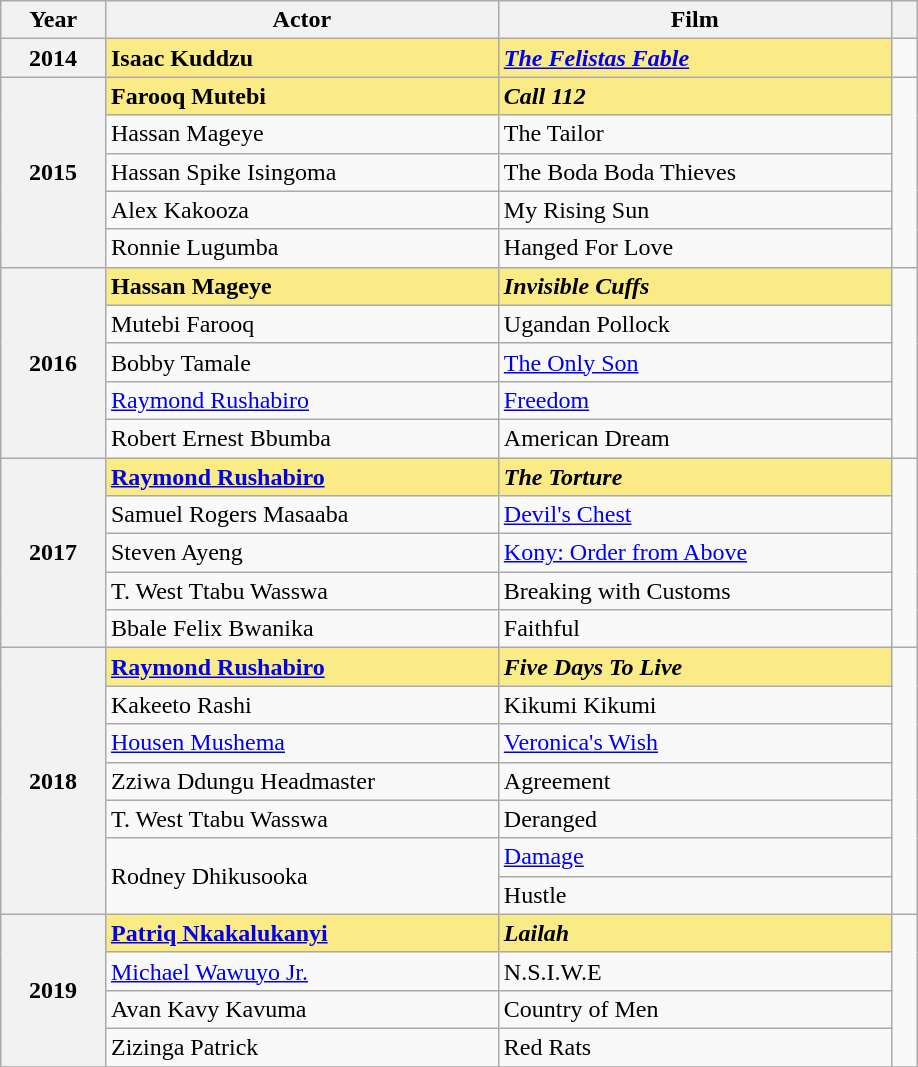<table class="wikitable sortable">
<tr>
<th scope="col" style="width:8%;">Year</th>
<th scope="col" style="width:30%;">Actor</th>
<th scope="col" style="width:30%;">Film</th>
<th scope="col" style="width:2%;" class="unsortable"></th>
</tr>
<tr>
<th scope="row" rowspan=1 style="text-align:center;">2014 <br></th>
<td style="background:#FAEB86;"><strong>Isaac Kuddzu</strong></td>
<td style="background:#FAEB86;"><strong><em><a href='#'>The Felistas Fable</a></em></strong></td>
<td rowspan="1"></td>
</tr>
<tr>
<th scope="row" rowspan=5 style="text-align:center;">2015 <br></th>
<td style="background:#FAEB86;"><strong>Farooq Mutebi</strong></td>
<td style="background:#FAEB86;"><strong><em>Call 112</em></strong></td>
<td rowspan="5"></td>
</tr>
<tr>
<td>Hassan Mageye</td>
<td>The Tailor</td>
</tr>
<tr>
<td>Hassan Spike Isingoma</td>
<td>The Boda Boda Thieves</td>
</tr>
<tr>
<td>Alex Kakooza</td>
<td>My Rising Sun</td>
</tr>
<tr>
<td>Ronnie Lugumba</td>
<td>Hanged For Love</td>
</tr>
<tr>
<th scope="row" rowspan=5 style="text-align:center;">2016 <br></th>
<td style="background:#FAEB86;"><strong>Hassan Mageye</strong></td>
<td style="background:#FAEB86;"><strong><em>Invisible Cuffs</em></strong></td>
<td rowspan="5"></td>
</tr>
<tr>
<td>Mutebi Farooq</td>
<td>Ugandan Pollock</td>
</tr>
<tr>
<td>Bobby Tamale</td>
<td><a href='#'>The Only Son</a></td>
</tr>
<tr>
<td><a href='#'>Raymond Rushabiro</a></td>
<td><a href='#'>Freedom</a></td>
</tr>
<tr>
<td>Robert Ernest Bbumba</td>
<td>American Dream</td>
</tr>
<tr>
<th scope="row" rowspan=5 style="text-align:center;">2017 <br></th>
<td style="background:#FAEB86;"><strong><a href='#'>Raymond Rushabiro</a></strong></td>
<td style="background:#FAEB86;"><strong><em>The Torture</em></strong></td>
<td rowspan="5"></td>
</tr>
<tr>
<td>Samuel Rogers Masaaba</td>
<td><a href='#'>Devil's Chest</a></td>
</tr>
<tr>
<td>Steven Ayeng</td>
<td><a href='#'>Kony: Order from Above</a></td>
</tr>
<tr>
<td>T. West Ttabu Wasswa</td>
<td>Breaking with Customs</td>
</tr>
<tr>
<td>Bbale Felix Bwanika</td>
<td>Faithful</td>
</tr>
<tr>
<th scope="row" rowspan=7 style="text-align:center;">2018 <br></th>
<td style="background:#FAEB86;"><strong><a href='#'>Raymond Rushabiro</a></strong></td>
<td style="background:#FAEB86;"><strong><em>Five Days To Live</em></strong></td>
<td rowspan="7"></td>
</tr>
<tr>
<td>Kakeeto Rashi</td>
<td>Kikumi Kikumi</td>
</tr>
<tr>
<td><a href='#'>Housen Mushema</a></td>
<td><a href='#'>Veronica's Wish</a></td>
</tr>
<tr>
<td>Zziwa Ddungu Headmaster</td>
<td>Agreement</td>
</tr>
<tr>
<td>T. West Ttabu Wasswa</td>
<td>Deranged</td>
</tr>
<tr>
<td rowspan=2>Rodney Dhikusooka</td>
<td><a href='#'>Damage</a></td>
</tr>
<tr>
<td>Hustle</td>
</tr>
<tr>
<th scope="row" rowspan=4 style="text-align:center;">2019 <br></th>
<td style="background:#FAEB86;"><strong><a href='#'>Patriq Nkakalukanyi</a> </strong></td>
<td style="background:#FAEB86;"><strong><em>Lailah</em></strong></td>
<td rowspan="4"></td>
</tr>
<tr>
<td><a href='#'>Michael Wawuyo Jr.</a></td>
<td>N.S.I.W.E</td>
</tr>
<tr>
<td>Avan Kavy Kavuma</td>
<td>Country of Men</td>
</tr>
<tr>
<td>Zizinga Patrick</td>
<td>Red Rats</td>
</tr>
<tr>
</tr>
</table>
